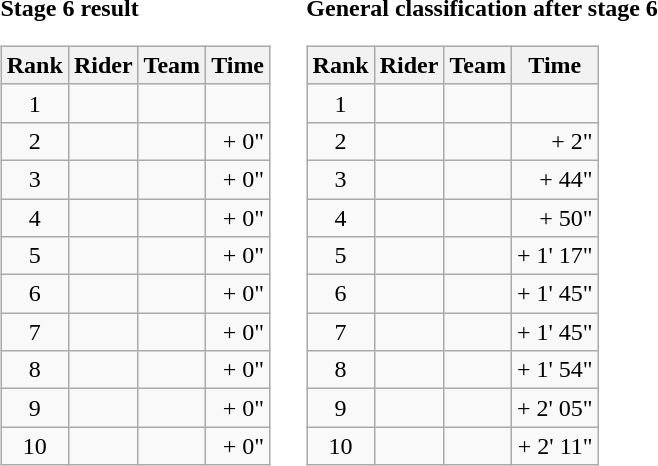<table>
<tr>
<td><strong>Stage 6 result</strong><br><table class="wikitable">
<tr>
<th scope="col">Rank</th>
<th scope="col">Rider</th>
<th scope="col">Team</th>
<th scope="col">Time</th>
</tr>
<tr>
<td style="text-align:center;">1</td>
<td></td>
<td></td>
<td style="text-align:right;"></td>
</tr>
<tr>
<td style="text-align:center;">2</td>
<td></td>
<td></td>
<td style="text-align:right;">+ 0"</td>
</tr>
<tr>
<td style="text-align:center;">3</td>
<td></td>
<td></td>
<td style="text-align:right;">+ 0"</td>
</tr>
<tr>
<td style="text-align:center;">4</td>
<td></td>
<td></td>
<td style="text-align:right;">+ 0"</td>
</tr>
<tr>
<td style="text-align:center;">5</td>
<td> </td>
<td></td>
<td style="text-align:right;">+ 0"</td>
</tr>
<tr>
<td style="text-align:center;">6</td>
<td></td>
<td></td>
<td style="text-align:right;">+ 0"</td>
</tr>
<tr>
<td style="text-align:center;">7</td>
<td></td>
<td></td>
<td style="text-align:right;">+ 0"</td>
</tr>
<tr>
<td style="text-align:center;">8</td>
<td></td>
<td></td>
<td style="text-align:right;">+ 0"</td>
</tr>
<tr>
<td style="text-align:center;">9</td>
<td></td>
<td></td>
<td style="text-align:right;">+ 0"</td>
</tr>
<tr>
<td style="text-align:center;">10</td>
<td></td>
<td></td>
<td style="text-align:right;">+ 0"</td>
</tr>
</table>
</td>
<td></td>
<td><strong>General classification after stage 6</strong><br><table class="wikitable">
<tr>
<th scope="col">Rank</th>
<th scope="col">Rider</th>
<th scope="col">Team</th>
<th scope="col">Time</th>
</tr>
<tr>
<td style="text-align:center;">1</td>
<td> </td>
<td></td>
<td style="text-align:right;"></td>
</tr>
<tr>
<td style="text-align:center;">2</td>
<td> </td>
<td></td>
<td style="text-align:right;">+ 2"</td>
</tr>
<tr>
<td style="text-align:center;">3</td>
<td> </td>
<td></td>
<td style="text-align:right;">+ 44"</td>
</tr>
<tr>
<td style="text-align:center;">4</td>
<td></td>
<td></td>
<td style="text-align:right;">+ 50"</td>
</tr>
<tr>
<td style="text-align:center;">5</td>
<td></td>
<td></td>
<td style="text-align:right;">+ 1' 17"</td>
</tr>
<tr>
<td style="text-align:center;">6</td>
<td></td>
<td></td>
<td style="text-align:right;">+ 1' 45"</td>
</tr>
<tr>
<td style="text-align:center;">7</td>
<td></td>
<td></td>
<td style="text-align:right;">+ 1' 45"</td>
</tr>
<tr>
<td style="text-align:center;">8</td>
<td></td>
<td></td>
<td style="text-align:right;">+ 1' 54"</td>
</tr>
<tr>
<td style="text-align:center;">9</td>
<td></td>
<td></td>
<td style="text-align:right;">+ 2' 05"</td>
</tr>
<tr>
<td style="text-align:center;">10</td>
<td></td>
<td></td>
<td style="text-align:right;">+ 2' 11"</td>
</tr>
</table>
</td>
</tr>
</table>
